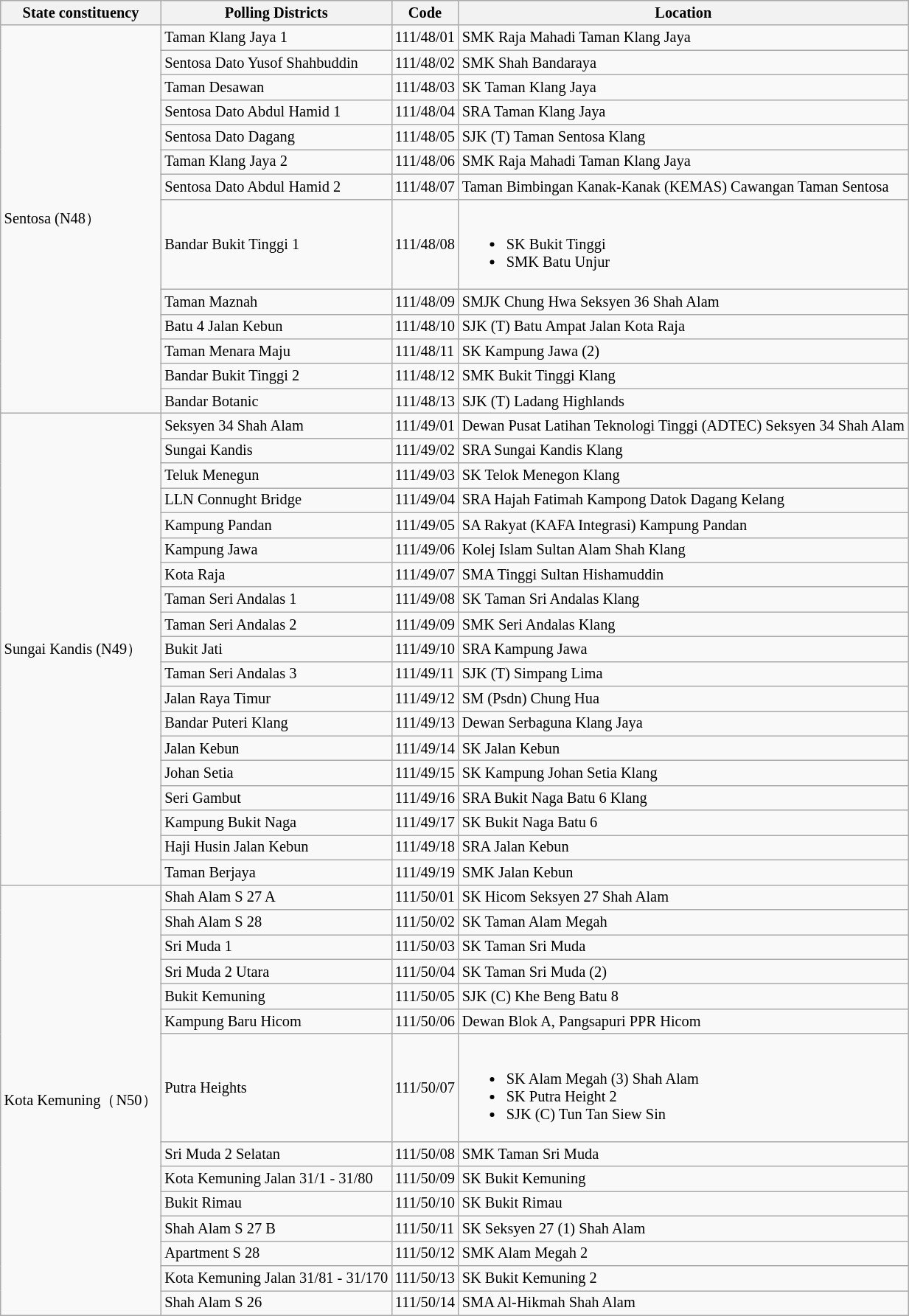<table class="wikitable sortable mw-collapsible" style="white-space:nowrap;font-size:85%">
<tr>
<th>State constituency</th>
<th>Polling Districts</th>
<th>Code</th>
<th>Location</th>
</tr>
<tr>
<td rowspan="13">Sentosa (N48）</td>
<td>Taman Klang Jaya 1</td>
<td>111/48/01</td>
<td>SMK Raja Mahadi Taman Klang Jaya</td>
</tr>
<tr>
<td>Sentosa Dato Yusof Shahbuddin</td>
<td>111/48/02</td>
<td>SMK Shah Bandaraya</td>
</tr>
<tr>
<td>Taman Desawan</td>
<td>111/48/03</td>
<td>SK Taman Klang Jaya</td>
</tr>
<tr>
<td>Sentosa Dato Abdul Hamid 1</td>
<td>111/48/04</td>
<td>SRA Taman Klang Jaya</td>
</tr>
<tr>
<td>Sentosa Dato Dagang</td>
<td>111/48/05</td>
<td>SJK (T) Taman Sentosa Klang</td>
</tr>
<tr>
<td>Taman Klang Jaya 2</td>
<td>111/48/06</td>
<td>SMK Raja Mahadi Taman Klang Jaya</td>
</tr>
<tr>
<td>Sentosa Dato Abdul Hamid 2</td>
<td>111/48/07</td>
<td>Taman Bimbingan Kanak-Kanak (KEMAS) Cawangan Taman Sentosa</td>
</tr>
<tr>
<td>Bandar Bukit Tinggi 1</td>
<td>111/48/08</td>
<td><br><ul><li>SK Bukit Tinggi</li><li>SMK Batu Unjur</li></ul></td>
</tr>
<tr>
<td>Taman Maznah</td>
<td>111/48/09</td>
<td>SMJK Chung Hwa Seksyen 36 Shah Alam</td>
</tr>
<tr>
<td>Batu 4 Jalan Kebun</td>
<td>111/48/10</td>
<td>SJK (T) Batu Ampat Jalan Kota Raja</td>
</tr>
<tr>
<td>Taman Menara Maju</td>
<td>111/48/11</td>
<td>SK Kampung Jawa (2)</td>
</tr>
<tr>
<td>Bandar Bukit Tinggi 2</td>
<td>111/48/12</td>
<td>SMK Bukit Tinggi Klang</td>
</tr>
<tr>
<td>Bandar Botanic</td>
<td>111/48/13</td>
<td>SJK (T) Ladang Highlands</td>
</tr>
<tr>
<td rowspan="19">Sungai Kandis (N49）</td>
<td>Seksyen 34 Shah Alam</td>
<td>111/49/01</td>
<td>Dewan Pusat Latihan Teknologi Tinggi (ADTEC) Seksyen 34 Shah Alam</td>
</tr>
<tr>
<td>Sungai Kandis</td>
<td>111/49/02</td>
<td>SRA Sungai Kandis Klang</td>
</tr>
<tr>
<td>Teluk Menegun</td>
<td>111/49/03</td>
<td>SK Telok Menegon Klang</td>
</tr>
<tr>
<td>LLN Connught Bridge</td>
<td>111/49/04</td>
<td>SRA Hajah Fatimah Kampong Datok Dagang Kelang</td>
</tr>
<tr>
<td>Kampung Pandan</td>
<td>111/49/05</td>
<td>SA Rakyat (KAFA Integrasi) Kampung Pandan</td>
</tr>
<tr>
<td>Kampung Jawa</td>
<td>111/49/06</td>
<td>Kolej Islam Sultan Alam Shah Klang</td>
</tr>
<tr>
<td>Kota Raja</td>
<td>111/49/07</td>
<td>SMA Tinggi Sultan Hishamuddin</td>
</tr>
<tr>
<td>Taman Seri Andalas 1</td>
<td>111/49/08</td>
<td>SK Taman Sri Andalas Klang</td>
</tr>
<tr>
<td>Taman Seri Andalas 2</td>
<td>111/49/09</td>
<td>SMK Seri Andalas Klang</td>
</tr>
<tr>
<td>Bukit Jati</td>
<td>111/49/10</td>
<td>SRA Kampung Jawa</td>
</tr>
<tr>
<td>Taman Seri Andalas 3</td>
<td>111/49/11</td>
<td>SJK (T) Simpang Lima</td>
</tr>
<tr>
<td>Jalan Raya Timur</td>
<td>111/49/12</td>
<td>SM (Psdn) Chung Hua</td>
</tr>
<tr>
<td>Bandar Puteri Klang</td>
<td>111/49/13</td>
<td>Dewan Serbaguna Klang Jaya</td>
</tr>
<tr>
<td>Jalan Kebun</td>
<td>111/49/14</td>
<td>SK Jalan Kebun</td>
</tr>
<tr>
<td>Johan Setia</td>
<td>111/49/15</td>
<td>SK Kampung Johan Setia Klang</td>
</tr>
<tr>
<td>Seri Gambut</td>
<td>111/49/16</td>
<td>SRA Bukit Naga Batu 6 Klang</td>
</tr>
<tr>
<td>Kampung Bukit Naga</td>
<td>111/49/17</td>
<td>SK Bukit Naga Batu 6</td>
</tr>
<tr>
<td>Haji Husin Jalan Kebun</td>
<td>111/49/18</td>
<td>SRA Jalan Kebun</td>
</tr>
<tr>
<td>Taman Berjaya</td>
<td>111/49/19</td>
<td>SMK Jalan Kebun</td>
</tr>
<tr>
<td rowspan="14">Kota Kemuning（N50）</td>
<td>Shah Alam S 27 A</td>
<td>111/50/01</td>
<td>SK Hicom Seksyen 27 Shah Alam</td>
</tr>
<tr>
<td>Shah Alam S 28</td>
<td>111/50/02</td>
<td>SK Taman Alam Megah</td>
</tr>
<tr>
<td>Sri Muda 1</td>
<td>111/50/03</td>
<td>SK Taman Sri Muda</td>
</tr>
<tr>
<td>Sri Muda 2 Utara</td>
<td>111/50/04</td>
<td>SK Taman Sri Muda (2)</td>
</tr>
<tr>
<td>Bukit Kemuning</td>
<td>111/50/05</td>
<td>SJK (C) Khe Beng Batu 8</td>
</tr>
<tr>
<td>Kampung Baru Hicom</td>
<td>111/50/06</td>
<td>Dewan Blok A, Pangsapuri PPR Hicom</td>
</tr>
<tr>
<td>Putra Heights</td>
<td>111/50/07</td>
<td><br><ul><li>SK Alam Megah (3) Shah Alam</li><li>SK Putra Height 2</li><li>SJK (C) Tun Tan Siew Sin</li></ul></td>
</tr>
<tr>
<td>Sri Muda 2 Selatan</td>
<td>111/50/08</td>
<td>SMK Taman Sri Muda</td>
</tr>
<tr>
<td>Kota Kemuning Jalan 31/1 - 31/80</td>
<td>111/50/09</td>
<td>SK Bukit Kemuning</td>
</tr>
<tr>
<td>Bukit Rimau</td>
<td>111/50/10</td>
<td>SK Bukit Rimau</td>
</tr>
<tr>
<td>Shah Alam S 27 B</td>
<td>111/50/11</td>
<td>SK Seksyen 27 (1) Shah Alam</td>
</tr>
<tr>
<td>Apartment S 28</td>
<td>111/50/12</td>
<td>SMK Alam Megah 2</td>
</tr>
<tr>
<td>Kota Kemuning Jalan 31/81 - 31/170</td>
<td>111/50/13</td>
<td>SK Bukit Kemuning 2</td>
</tr>
<tr>
<td>Shah Alam  S 26</td>
<td>111/50/14</td>
<td>SMA Al-Hikmah Shah Alam</td>
</tr>
</table>
